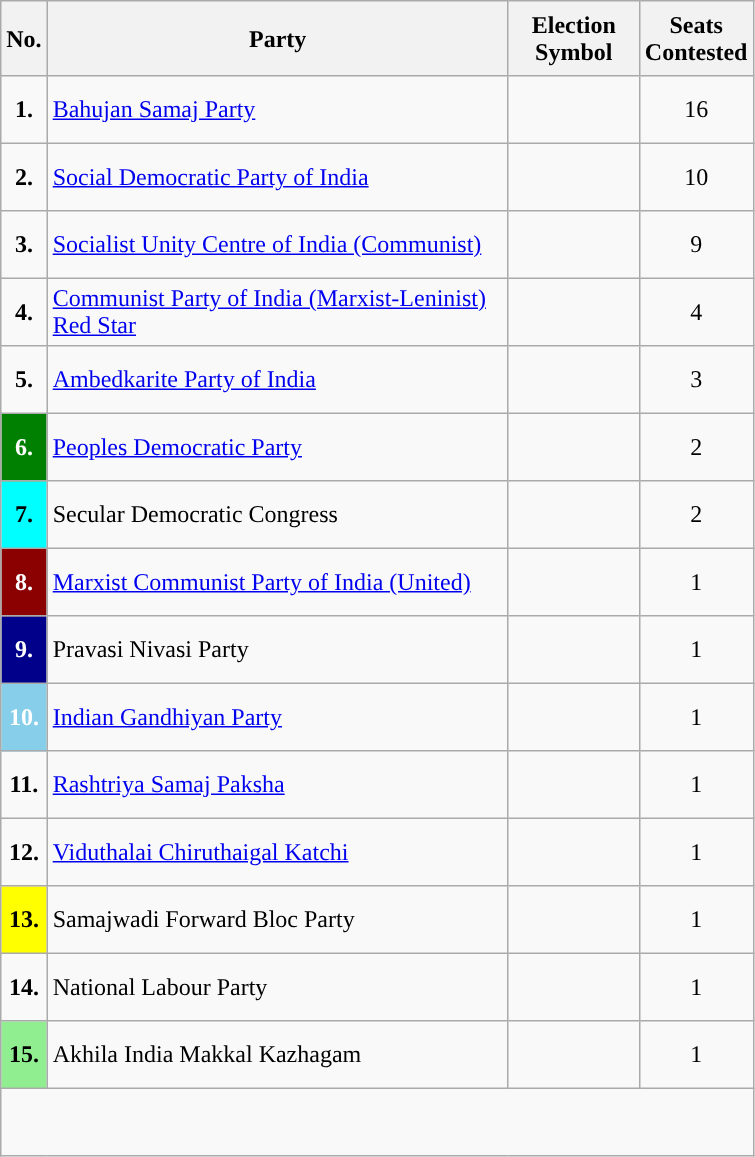<table class="wikitable">
<tr style="height: 50px;">
<th scope="col" style="width:4px;">No.<br></th>
<th scope="col" style="width:300px;">Party</th>
<th scope="col" style="width:80px;">Election Symbol</th>
<th scope="col" style="width:60px;">Seats Contested</th>
</tr>
<tr style="height: 45px;">
<td ! style="text-align:center; background:"><strong>1.</strong></td>
<td><a href='#'>Bahujan Samaj Party</a></td>
<td style="text-align:center;"></td>
<td style="text-align:center;">16</td>
</tr>
<tr style="height: 45px;">
<td ! style="text-align:center; background:"><strong>2.</strong></td>
<td><a href='#'>Social Democratic Party of India</a></td>
<td style="text-align:center;"></td>
<td style="text-align:center;">10</td>
</tr>
<tr style="height: 45px;">
<td ! style="text-align:center; background:"><strong>3.</strong></td>
<td><a href='#'>Socialist Unity Centre of India (Communist)</a></td>
<td style="text-align:center;"></td>
<td style="text-align:center;">9</td>
</tr>
<tr style="height: 45px;">
<td ! style="text-align:center; background:"><strong>4.</strong></td>
<td><a href='#'>Communist Party of India (Marxist-Leninist) Red Star</a></td>
<td style="text-align:center;"></td>
<td style="text-align:center;">4</td>
</tr>
<tr style="height: 45px;">
<td ! style="text-align:center; background:"><strong>5.</strong></td>
<td><a href='#'>Ambedkarite Party of India</a></td>
<td style="text-align:center;"></td>
<td style="text-align:center;">3</td>
</tr>
<tr style="height: 45px;">
<td ! style="text-align:center; background:Green; color:white"><strong>6.</strong></td>
<td><a href='#'>Peoples Democratic Party</a></td>
<td style="text-align:center;"></td>
<td style="text-align:center;">2</td>
</tr>
<tr style="height: 45px;">
<td ! style="text-align:center; background:aqua; color:black"><strong>7.</strong></td>
<td>Secular Democratic Congress</td>
<td style="text-align:center;"></td>
<td style="text-align:center;">2</td>
</tr>
<tr style="height: 45px;">
<td ! style="text-align:center; background:darkred; color:white"><strong>8.</strong></td>
<td><a href='#'>Marxist Communist Party of India (United)</a></td>
<td style="text-align:center;"></td>
<td style="text-align:center;">1</td>
</tr>
<tr style="height: 45px;">
<td ! style="text-align:center; background:darkblue; color:white"><strong>9.</strong></td>
<td>Pravasi Nivasi Party</td>
<td style="text-align:center;"></td>
<td style="text-align:center;">1</td>
</tr>
<tr style="height: 45px;">
<td ! style="text-align:center; background:skyblue; color:white"><strong>10.</strong></td>
<td><a href='#'>Indian Gandhiyan Party</a></td>
<td style="text-align:center;"></td>
<td style="text-align:center;">1</td>
</tr>
<tr style="height: 45px;">
<td ! style="text-align:center; background:"><strong>11.</strong></td>
<td><a href='#'>Rashtriya Samaj Paksha</a></td>
<td style="text-align:center;"></td>
<td style="text-align:center;">1</td>
</tr>
<tr style="height: 45px;">
<td ! style="text-align:center; background:"><strong>12.</strong></td>
<td><a href='#'>Viduthalai Chiruthaigal Katchi</a></td>
<td style="text-align:center;"></td>
<td style="text-align:center;">1</td>
</tr>
<tr style="height: 45px;">
<td ! style="text-align:center; background:yellow; color:black"><strong>13.</strong></td>
<td>Samajwadi Forward Bloc Party</td>
<td style="text-align:center;"></td>
<td style="text-align:center;">1</td>
</tr>
<tr style="height: 45px;">
<td ! style="text-align:center; background:"><strong>14.</strong></td>
<td>National Labour Party</td>
<td style="text-align:center;"></td>
<td style="text-align:center;">1</td>
</tr>
<tr style="height: 45px;">
<td ! style="text-align:center; background:lightgreen; color:black"><strong>15.</strong></td>
<td>Akhila India Makkal Kazhagam</td>
<td style="text-align:center;"></td>
<td style="text-align:center;">1</td>
</tr>
<tr style="height: 45px;">
</tr>
</table>
